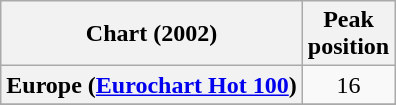<table class="wikitable sortable plainrowheaders" style="text-align:center">
<tr>
<th scope="col">Chart (2002)</th>
<th scope="col">Peak<br>position</th>
</tr>
<tr>
<th scope="row">Europe (<a href='#'>Eurochart Hot 100</a>)</th>
<td>16</td>
</tr>
<tr>
</tr>
<tr>
</tr>
<tr>
</tr>
</table>
